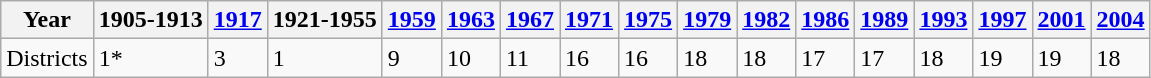<table class="wikitable">
<tr>
<th>Year</th>
<th>1905-1913</th>
<th><a href='#'>1917</a></th>
<th>1921-1955</th>
<th><a href='#'>1959</a></th>
<th><a href='#'>1963</a></th>
<th><a href='#'>1967</a></th>
<th><a href='#'>1971</a></th>
<th><a href='#'>1975</a></th>
<th><a href='#'>1979</a></th>
<th><a href='#'>1982</a></th>
<th><a href='#'>1986</a></th>
<th><a href='#'>1989</a></th>
<th><a href='#'>1993</a></th>
<th><a href='#'>1997</a></th>
<th><a href='#'>2001</a></th>
<th><a href='#'>2004</a></th>
</tr>
<tr>
<td>Districts</td>
<td>1*</td>
<td>3</td>
<td>1</td>
<td>9</td>
<td>10</td>
<td>11</td>
<td>16</td>
<td>16</td>
<td>18</td>
<td>18</td>
<td>17</td>
<td>17</td>
<td>18</td>
<td>19</td>
<td>19</td>
<td>18</td>
</tr>
</table>
